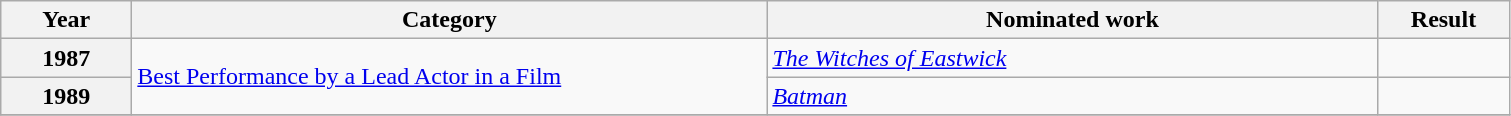<table class=wikitable>
<tr>
<th scope="col" style="width:5em;">Year</th>
<th scope="col" style="width:26em;">Category</th>
<th scope="col" style="width:25em;">Nominated work</th>
<th scope="col" style="width:5em;">Result</th>
</tr>
<tr>
<th>1987</th>
<td rowspan="2"><a href='#'>Best Performance by a Lead Actor in a Film</a></td>
<td><em><a href='#'>The Witches of Eastwick</a></em></td>
<td></td>
</tr>
<tr>
<th>1989</th>
<td><em><a href='#'>Batman</a></em></td>
<td></td>
</tr>
<tr>
</tr>
</table>
